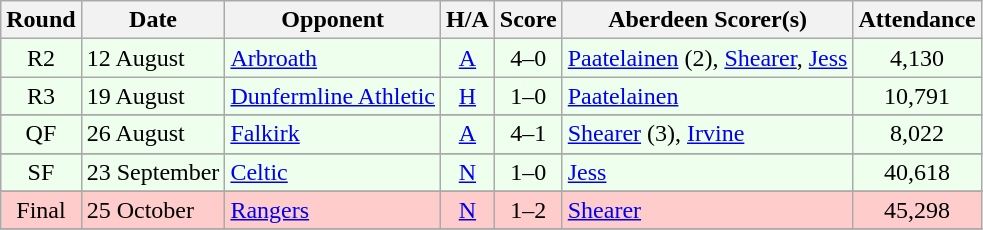<table class="wikitable" style="text-align:center">
<tr>
<th>Round</th>
<th>Date</th>
<th>Opponent</th>
<th>H/A</th>
<th>Score</th>
<th>Aberdeen Scorer(s)</th>
<th>Attendance</th>
</tr>
<tr bgcolor=#EEFFEE>
<td>R2</td>
<td align=left>12 August</td>
<td align=left><a href='#'>Arbroath</a></td>
<td><a href='#'>A</a></td>
<td>4–0</td>
<td align=left><a href='#'>Paatelainen</a> (2), <a href='#'>Shearer</a>, <a href='#'>Jess</a></td>
<td>4,130</td>
</tr>
<tr bgcolor=#EEFFEE>
<td>R3</td>
<td align=left>19 August</td>
<td align=left><a href='#'>Dunfermline Athletic</a></td>
<td><a href='#'>H</a></td>
<td>1–0</td>
<td align=left><a href='#'>Paatelainen</a></td>
<td>10,791</td>
</tr>
<tr>
</tr>
<tr bgcolor=#EEFFEE>
<td>QF</td>
<td align=left>26 August</td>
<td align=left><a href='#'>Falkirk</a></td>
<td><a href='#'>A</a></td>
<td>4–1</td>
<td align=left><a href='#'>Shearer</a> (3), <a href='#'>Irvine</a></td>
<td>8,022</td>
</tr>
<tr>
</tr>
<tr bgcolor=#EEFFEE>
<td>SF</td>
<td align=left>23 September</td>
<td align=left><a href='#'>Celtic</a></td>
<td><a href='#'>N</a></td>
<td>1–0</td>
<td align=left><a href='#'>Jess</a></td>
<td>40,618</td>
</tr>
<tr>
</tr>
<tr bgcolor=#FFCCCC>
<td>Final</td>
<td align=left>25 October</td>
<td align=left><a href='#'>Rangers</a></td>
<td><a href='#'>N</a></td>
<td>1–2</td>
<td align=left><a href='#'>Shearer</a></td>
<td>45,298</td>
</tr>
<tr>
</tr>
</table>
